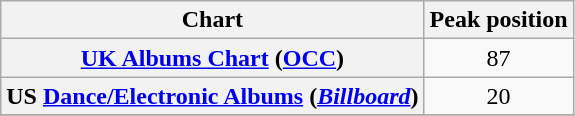<table class="wikitable sortable plainrowheaders" style="text-align:center">
<tr>
<th scope="col">Chart</th>
<th scope="col">Peak position</th>
</tr>
<tr>
<th scope="row"><a href='#'>UK Albums Chart</a> (<a href='#'>OCC</a>)</th>
<td>87</td>
</tr>
<tr>
<th scope="row">US <a href='#'>Dance/Electronic Albums</a> (<em><a href='#'>Billboard</a></em>)</th>
<td>20</td>
</tr>
<tr>
</tr>
</table>
